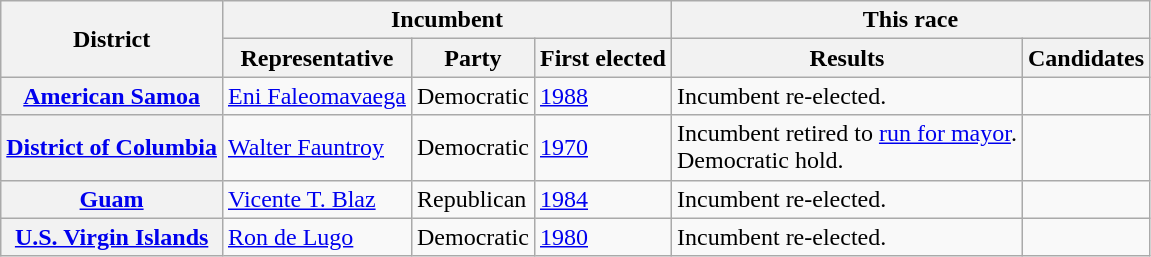<table class=wikitable>
<tr>
<th rowspan=2>District</th>
<th colspan=3>Incumbent</th>
<th colspan=2>This race</th>
</tr>
<tr>
<th>Representative</th>
<th>Party</th>
<th>First elected</th>
<th>Results</th>
<th>Candidates</th>
</tr>
<tr>
<th><a href='#'>American Samoa</a></th>
<td><a href='#'>Eni Faleomavaega</a></td>
<td>Democratic</td>
<td><a href='#'>1988</a></td>
<td>Incumbent re-elected.</td>
<td nowrap></td>
</tr>
<tr>
<th><a href='#'>District of Columbia</a></th>
<td><a href='#'>Walter Fauntroy</a></td>
<td>Democratic</td>
<td><a href='#'>1970</a></td>
<td>Incumbent retired to <a href='#'>run for mayor</a>.<br>Democratic hold.</td>
<td nowrap></td>
</tr>
<tr>
<th><a href='#'>Guam</a></th>
<td><a href='#'>Vicente T. Blaz</a></td>
<td>Republican</td>
<td><a href='#'>1984</a></td>
<td>Incumbent re-elected.</td>
<td nowrap></td>
</tr>
<tr>
<th><a href='#'>U.S. Virgin Islands</a></th>
<td><a href='#'>Ron de Lugo</a></td>
<td>Democratic</td>
<td><a href='#'>1980</a></td>
<td>Incumbent re-elected.</td>
<td nowrap></td>
</tr>
</table>
